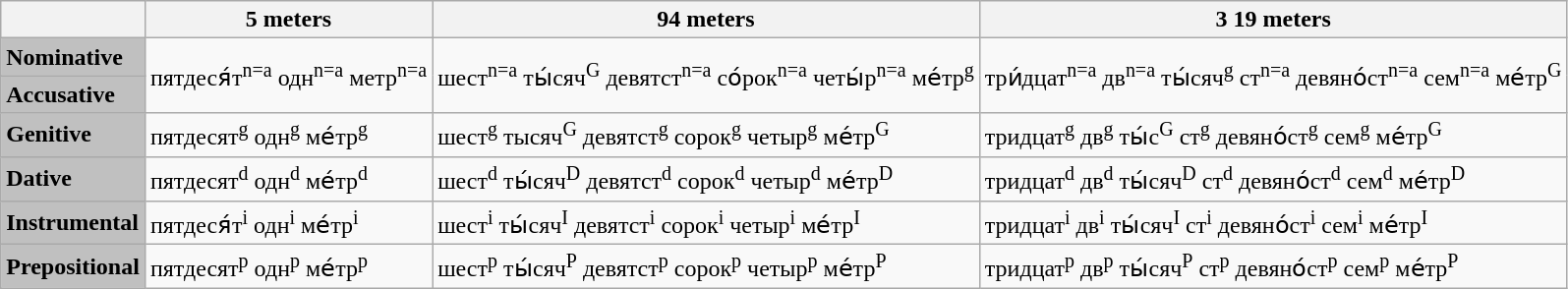<table class="wikitable">
<tr>
<th></th>
<th>5 meters</th>
<th> 94 meters</th>
<th>3 19 meters</th>
</tr>
<tr>
<td style="background:#C0C0C0"><strong>Nominative</strong></td>
<td rowspan="2">пятдеся́т<sup>n=a</sup> одн<sup>n=a</sup> метр<sup>n=a</sup></td>
<td rowspan="2">шест<sup>n=a</sup> ты́сяч<sup>G</sup> девятст<sup>n=a</sup> со́рок<sup>n=a</sup> четы́р<sup>n=a</sup> ме́тр<sup>g</sup></td>
<td rowspan="2">три́дцат<sup>n=a</sup> дв<sup>n=a</sup> ты́сяч<sup>g</sup> ст<sup>n=a</sup> девяно́ст<sup>n=a</sup> сем<sup>n=a</sup> ме́тр<sup>G</sup></td>
</tr>
<tr>
<td style="background:#C0C0C0"><strong>Accusative</strong></td>
</tr>
<tr>
<td style="background:#C0C0C0"><strong>Genitive</strong></td>
<td>пятдесят<sup>g</sup> одн<sup>g</sup> ме́тр<sup>g</sup></td>
<td>шест<sup>g</sup> тысяч<sup>G</sup> девятст<sup>g</sup> сорок<sup>g</sup> четыр<sup>g</sup> ме́тр<sup>G</sup></td>
<td>тридцат<sup>g</sup> дв<sup>g</sup> ты́с<sup>G</sup> ст<sup>g</sup> девяно́ст<sup>g</sup> сем<sup>g</sup> ме́тр<sup>G</sup></td>
</tr>
<tr>
<td style="background:#C0C0C0"><strong>Dative</strong></td>
<td>пятдесят<sup>d</sup> одн<sup>d</sup> ме́тр<sup>d</sup></td>
<td>шест<sup>d</sup> ты́сяч<sup>D</sup> девятст<sup>d</sup> сорок<sup>d</sup> четыр<sup>d</sup> ме́тр<sup>D</sup></td>
<td>тридцат<sup>d</sup> дв<sup>d</sup> ты́сяч<sup>D</sup> ст<sup>d</sup> девяно́ст<sup>d</sup> сем<sup>d</sup> ме́тр<sup>D</sup></td>
</tr>
<tr>
<td style="background:#C0C0C0"><strong>Instrumental</strong></td>
<td>пятдеся́т<sup>i</sup> одн<sup>i</sup> ме́тр<sup>i</sup></td>
<td>шест<sup>i</sup> ты́сяч<sup>I</sup> девятст<sup>i</sup> сорок<sup>i</sup> четыр<sup>i</sup> ме́тр<sup>I</sup></td>
<td>тридцат<sup>i</sup> дв<sup>i</sup> ты́сяч<sup>I</sup> ст<sup>i</sup> девяно́ст<sup>i</sup> сем<sup>i</sup> ме́тр<sup>I</sup></td>
</tr>
<tr>
<td style="background:#C0C0C0"><strong>Prepositional</strong></td>
<td>пятдесят<sup>p</sup> одн<sup>p</sup> ме́тр<sup>p</sup></td>
<td>шест<sup>p</sup> ты́сяч<sup>P</sup> девятст<sup>p</sup> сорок<sup>p</sup> четыр<sup>p</sup> ме́тр<sup>P</sup></td>
<td>тридцат<sup>p</sup> дв<sup>p</sup> ты́сяч<sup>P</sup> ст<sup>p</sup> девяно́ст<sup>p</sup> сем<sup>p</sup> ме́тр<sup>P</sup></td>
</tr>
</table>
